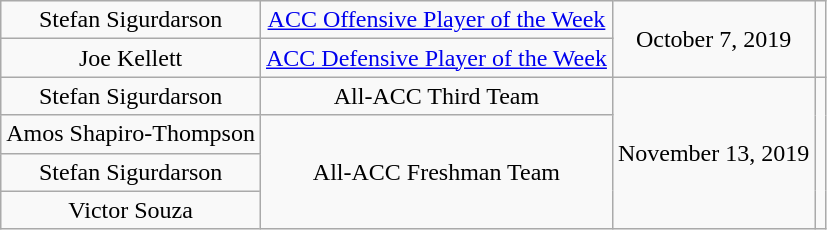<table class="wikitable sortable" style="text-align: center">
<tr>
<td>Stefan Sigurdarson</td>
<td><a href='#'>ACC Offensive Player of the Week</a></td>
<td rowspan=2>October 7, 2019</td>
<td rowspan=2></td>
</tr>
<tr>
<td>Joe Kellett</td>
<td><a href='#'>ACC Defensive Player of the Week</a></td>
</tr>
<tr>
<td>Stefan Sigurdarson</td>
<td>All-ACC Third Team</td>
<td rowspan=4>November 13, 2019</td>
<td rowspan=4></td>
</tr>
<tr>
<td>Amos Shapiro-Thompson</td>
<td rowspan=3>All-ACC Freshman Team</td>
</tr>
<tr>
<td>Stefan Sigurdarson</td>
</tr>
<tr>
<td>Victor Souza</td>
</tr>
</table>
